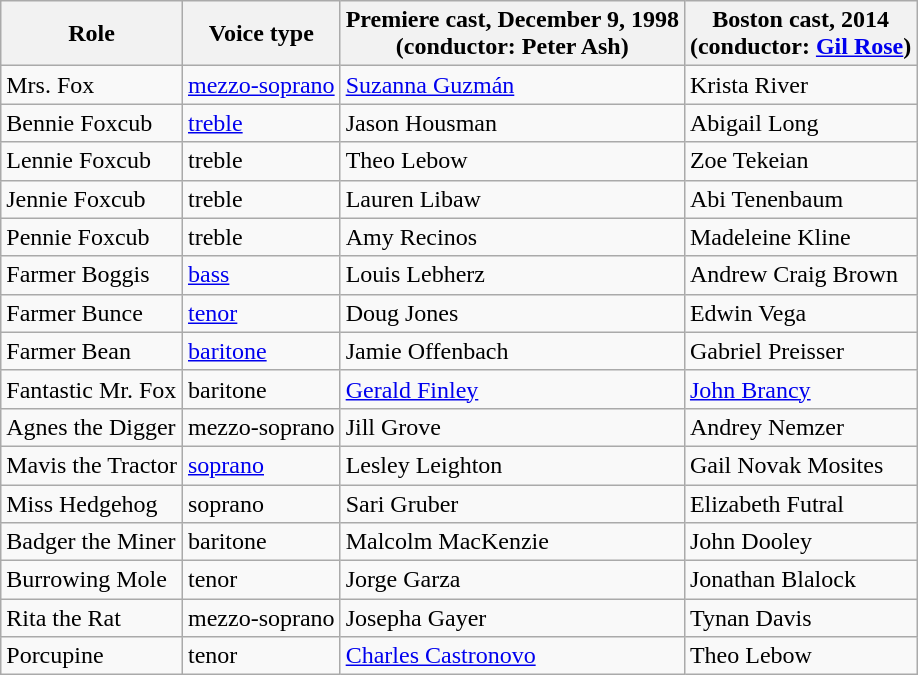<table class="wikitable">
<tr>
<th>Role</th>
<th>Voice type</th>
<th>Premiere cast, December 9, 1998<br>(conductor: Peter Ash)</th>
<th>Boston cast, 2014<br>(conductor: <a href='#'>Gil Rose</a>)</th>
</tr>
<tr>
<td>Mrs. Fox</td>
<td><a href='#'>mezzo-soprano</a></td>
<td><a href='#'>Suzanna Guzmán</a></td>
<td>Krista River</td>
</tr>
<tr>
<td>Bennie Foxcub</td>
<td><a href='#'>treble</a></td>
<td>Jason Housman</td>
<td>Abigail Long</td>
</tr>
<tr>
<td>Lennie Foxcub</td>
<td>treble</td>
<td>Theo Lebow</td>
<td>Zoe Tekeian</td>
</tr>
<tr>
<td>Jennie Foxcub</td>
<td>treble</td>
<td>Lauren Libaw</td>
<td>Abi Tenenbaum</td>
</tr>
<tr>
<td>Pennie Foxcub</td>
<td>treble</td>
<td>Amy Recinos</td>
<td>Madeleine Kline</td>
</tr>
<tr>
<td>Farmer Boggis</td>
<td><a href='#'>bass</a></td>
<td>Louis Lebherz</td>
<td>Andrew Craig Brown</td>
</tr>
<tr>
<td>Farmer Bunce</td>
<td><a href='#'>tenor</a></td>
<td>Doug Jones</td>
<td>Edwin Vega</td>
</tr>
<tr>
<td>Farmer Bean</td>
<td><a href='#'>baritone</a></td>
<td>Jamie Offenbach</td>
<td>Gabriel Preisser</td>
</tr>
<tr>
<td>Fantastic Mr. Fox</td>
<td>baritone</td>
<td><a href='#'>Gerald Finley</a></td>
<td><a href='#'>John Brancy</a></td>
</tr>
<tr>
<td>Agnes the Digger</td>
<td>mezzo-soprano</td>
<td>Jill Grove</td>
<td>Andrey Nemzer</td>
</tr>
<tr>
<td>Mavis the Tractor</td>
<td><a href='#'>soprano</a></td>
<td>Lesley Leighton</td>
<td>Gail Novak Mosites</td>
</tr>
<tr>
<td>Miss Hedgehog</td>
<td>soprano</td>
<td>Sari Gruber</td>
<td>Elizabeth Futral</td>
</tr>
<tr>
<td>Badger the Miner</td>
<td>baritone</td>
<td>Malcolm MacKenzie</td>
<td>John Dooley</td>
</tr>
<tr>
<td>Burrowing Mole</td>
<td>tenor</td>
<td>Jorge Garza</td>
<td>Jonathan Blalock</td>
</tr>
<tr>
<td>Rita the Rat</td>
<td>mezzo-soprano</td>
<td>Josepha Gayer</td>
<td>Tynan Davis</td>
</tr>
<tr>
<td>Porcupine</td>
<td>tenor</td>
<td><a href='#'>Charles Castronovo</a></td>
<td>Theo Lebow</td>
</tr>
</table>
